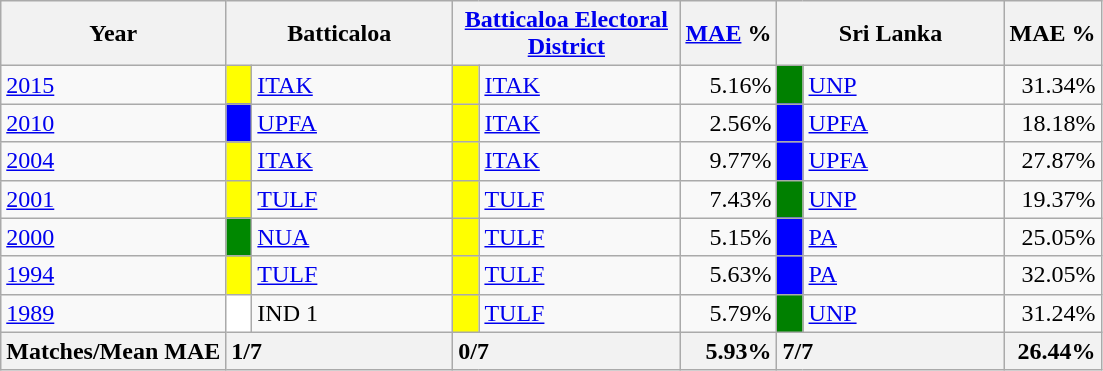<table class="wikitable">
<tr>
<th>Year</th>
<th colspan="2" width="144px">Batticaloa</th>
<th colspan="2" width="144px"><a href='#'>Batticaloa Electoral District</a></th>
<th><a href='#'>MAE</a> %</th>
<th colspan="2" width="144px">Sri Lanka</th>
<th>MAE %</th>
</tr>
<tr>
<td><a href='#'>2015</a></td>
<td style="background-color:yellow;" width="10px"></td>
<td style="text-align:left;"><a href='#'>ITAK</a></td>
<td style="background-color:yellow;" width="10px"></td>
<td style="text-align:left;"><a href='#'>ITAK</a></td>
<td style="text-align:right;">5.16%</td>
<td style="background-color:green;" width="10px"></td>
<td style="text-align:left;"><a href='#'>UNP</a></td>
<td style="text-align:right;">31.34%</td>
</tr>
<tr>
<td><a href='#'>2010</a></td>
<td style="background-color:blue;" width="10px"></td>
<td style="text-align:left;"><a href='#'>UPFA</a></td>
<td style="background-color:yellow;" width="10px"></td>
<td style="text-align:left;"><a href='#'>ITAK</a></td>
<td style="text-align:right;">2.56%</td>
<td style="background-color:blue;" width="10px"></td>
<td style="text-align:left;"><a href='#'>UPFA</a></td>
<td style="text-align:right;">18.18%</td>
</tr>
<tr>
<td><a href='#'>2004</a></td>
<td style="background-color:yellow;" width="10px"></td>
<td style="text-align:left;"><a href='#'>ITAK</a></td>
<td style="background-color:yellow;" width="10px"></td>
<td style="text-align:left;"><a href='#'>ITAK</a></td>
<td style="text-align:right;">9.77%</td>
<td style="background-color:blue;" width="10px"></td>
<td style="text-align:left;"><a href='#'>UPFA</a></td>
<td style="text-align:right;">27.87%</td>
</tr>
<tr>
<td><a href='#'>2001</a></td>
<td style="background-color:yellow;" width="10px"></td>
<td style="text-align:left;"><a href='#'>TULF</a></td>
<td style="background-color:yellow;" width="10px"></td>
<td style="text-align:left;"><a href='#'>TULF</a></td>
<td style="text-align:right;">7.43%</td>
<td style="background-color:green;" width="10px"></td>
<td style="text-align:left;"><a href='#'>UNP</a></td>
<td style="text-align:right;">19.37%</td>
</tr>
<tr>
<td><a href='#'>2000</a></td>
<td style="background-color:#008800;" width="10px"></td>
<td style="text-align:left;"><a href='#'>NUA</a></td>
<td style="background-color:yellow;" width="10px"></td>
<td style="text-align:left;"><a href='#'>TULF</a></td>
<td style="text-align:right;">5.15%</td>
<td style="background-color:blue;" width="10px"></td>
<td style="text-align:left;"><a href='#'>PA</a></td>
<td style="text-align:right;">25.05%</td>
</tr>
<tr>
<td><a href='#'>1994</a></td>
<td style="background-color:yellow;" width="10px"></td>
<td style="text-align:left;"><a href='#'>TULF</a></td>
<td style="background-color:yellow;" width="10px"></td>
<td style="text-align:left;"><a href='#'>TULF</a></td>
<td style="text-align:right;">5.63%</td>
<td style="background-color:blue;" width="10px"></td>
<td style="text-align:left;"><a href='#'>PA</a></td>
<td style="text-align:right;">32.05%</td>
</tr>
<tr>
<td><a href='#'>1989</a></td>
<td style="background-color:white;" width="10px"></td>
<td style="text-align:left;">IND 1</td>
<td style="background-color:yellow;" width="10px"></td>
<td style="text-align:left;"><a href='#'>TULF</a></td>
<td style="text-align:right;">5.79%</td>
<td style="background-color:green;" width="10px"></td>
<td style="text-align:left;"><a href='#'>UNP</a></td>
<td style="text-align:right;">31.24%</td>
</tr>
<tr>
<th>Matches/Mean MAE</th>
<th style="text-align:left;"colspan="2" width="144px">1/7</th>
<th style="text-align:left;"colspan="2" width="144px">0/7</th>
<th style="text-align:right;">5.93%</th>
<th style="text-align:left;"colspan="2" width="144px">7/7</th>
<th style="text-align:right;">26.44%</th>
</tr>
</table>
